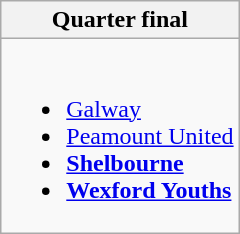<table class="wikitable">
<tr>
<th>Quarter final</th>
</tr>
<tr>
<td valign="top"><br><ul><li><a href='#'>Galway</a></li><li><a href='#'>Peamount United</a></li><li><strong><a href='#'>Shelbourne</a></strong></li><li><strong><a href='#'>Wexford Youths</a></strong></li></ul></td>
</tr>
</table>
